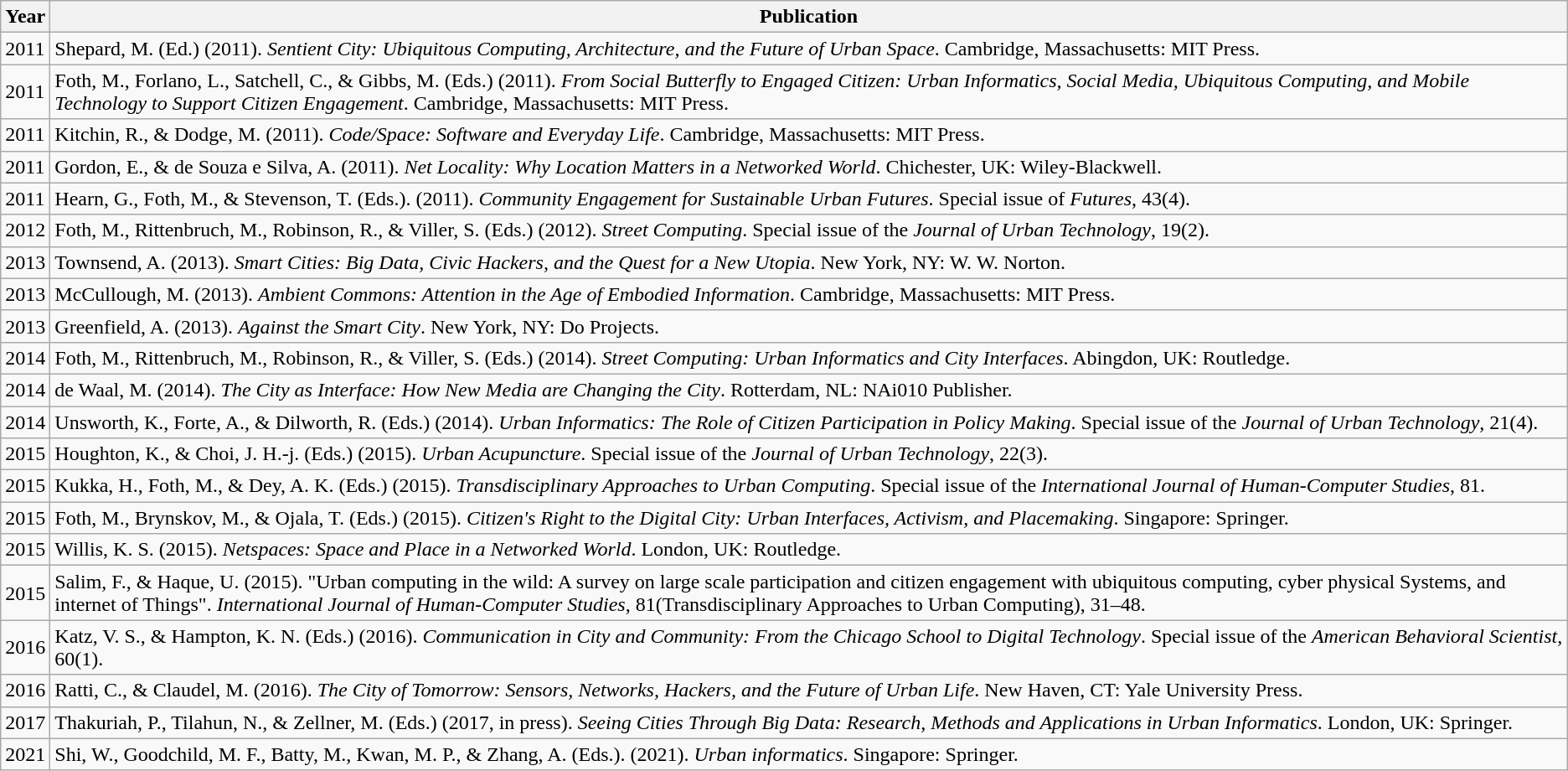<table class="wikitable">
<tr>
<th>Year</th>
<th>Publication</th>
</tr>
<tr>
<td>2011</td>
<td>Shepard, M. (Ed.) (2011). <em>Sentient City: Ubiquitous Computing, Architecture, and the Future of Urban Space</em>. Cambridge, Massachusetts: MIT Press.</td>
</tr>
<tr>
<td>2011</td>
<td>Foth, M., Forlano, L., Satchell, C., & Gibbs, M. (Eds.) (2011). <em>From Social Butterfly to Engaged Citizen: Urban Informatics, Social Media, Ubiquitous Computing, and Mobile Technology to Support Citizen Engagement</em>. Cambridge, Massachusetts: MIT Press.</td>
</tr>
<tr>
<td>2011</td>
<td>Kitchin, R., & Dodge, M. (2011). <em>Code/Space: Software and Everyday Life</em>. Cambridge, Massachusetts: MIT Press.</td>
</tr>
<tr>
<td>2011</td>
<td>Gordon, E., & de Souza e Silva, A. (2011). <em>Net Locality: Why Location Matters in a Networked World</em>. Chichester, UK: Wiley-Blackwell.</td>
</tr>
<tr>
<td>2011</td>
<td>Hearn, G., Foth, M., & Stevenson, T. (Eds.). (2011). <em>Community Engagement for Sustainable Urban Futures</em>. Special issue of <em>Futures</em>, 43(4).</td>
</tr>
<tr>
<td>2012</td>
<td>Foth, M., Rittenbruch, M., Robinson, R., & Viller, S. (Eds.) (2012). <em>Street Computing</em>. Special issue of the <em>Journal of Urban Technology</em>, 19(2).</td>
</tr>
<tr>
<td>2013</td>
<td>Townsend, A. (2013). <em>Smart Cities: Big Data, Civic Hackers, and the Quest for a New Utopia</em>. New York, NY: W. W. Norton.</td>
</tr>
<tr>
<td>2013</td>
<td>McCullough, M. (2013). <em>Ambient Commons: Attention in the Age of Embodied Information</em>. Cambridge, Massachusetts: MIT Press.</td>
</tr>
<tr>
<td>2013</td>
<td>Greenfield, A. (2013). <em>Against the Smart City</em>. New York, NY: Do Projects.</td>
</tr>
<tr>
<td>2014</td>
<td>Foth, M., Rittenbruch, M., Robinson, R., & Viller, S. (Eds.) (2014). <em>Street Computing: Urban Informatics and City Interfaces</em>. Abingdon, UK: Routledge.</td>
</tr>
<tr>
<td>2014</td>
<td>de Waal, M. (2014). <em>The City as Interface: How New Media are Changing the City</em>. Rotterdam, NL: NAi010 Publisher.</td>
</tr>
<tr>
<td>2014</td>
<td>Unsworth, K., Forte, A., & Dilworth, R. (Eds.) (2014). <em>Urban Informatics: The Role of Citizen Participation in Policy Making</em>. Special issue of the <em>Journal of Urban Technology</em>, 21(4).</td>
</tr>
<tr>
<td>2015</td>
<td>Houghton, K., & Choi, J. H.-j. (Eds.) (2015). <em>Urban Acupuncture</em>. Special issue of the <em>Journal of Urban Technology</em>, 22(3).</td>
</tr>
<tr>
<td>2015</td>
<td>Kukka, H., Foth, M., & Dey, A. K. (Eds.) (2015). <em>Transdisciplinary Approaches to Urban Computing</em>. Special issue of the <em>International Journal of Human-Computer Studies</em>, 81.</td>
</tr>
<tr>
<td>2015</td>
<td>Foth, M., Brynskov, M., & Ojala, T. (Eds.) (2015). <em>Citizen's Right to the Digital City: Urban Interfaces, Activism, and Placemaking</em>. Singapore: Springer.</td>
</tr>
<tr>
<td>2015</td>
<td>Willis, K. S. (2015). <em>Netspaces: Space and Place in a Networked World</em>. London, UK: Routledge.</td>
</tr>
<tr>
<td>2015</td>
<td>Salim, F., & Haque, U. (2015). "Urban computing in the wild: A survey on large scale participation and citizen engagement with ubiquitous computing, cyber physical Systems, and internet of Things". <em>International Journal of Human-Computer Studies</em>, 81(Transdisciplinary Approaches to Urban Computing), 31–48.</td>
</tr>
<tr>
<td>2016</td>
<td>Katz, V. S., & Hampton, K. N. (Eds.) (2016). <em>Communication in City and Community: From the Chicago School to Digital Technology</em>. Special issue of the <em>American Behavioral Scientist</em>, 60(1).</td>
</tr>
<tr>
<td>2016</td>
<td>Ratti, C., & Claudel, M. (2016). <em>The City of Tomorrow: Sensors, Networks, Hackers, and the Future of Urban Life</em>. New Haven, CT: Yale University Press.</td>
</tr>
<tr>
<td>2017</td>
<td>Thakuriah, P., Tilahun, N., & Zellner, M. (Eds.) (2017, in press). <em>Seeing Cities Through Big Data: Research, Methods and Applications in Urban Informatics</em>. London, UK: Springer.</td>
</tr>
<tr>
<td>2021</td>
<td>Shi, W., Goodchild, M. F., Batty, M., Kwan, M. P., & Zhang, A. (Eds.). (2021). <em>Urban informatics</em>. Singapore: Springer.</td>
</tr>
</table>
